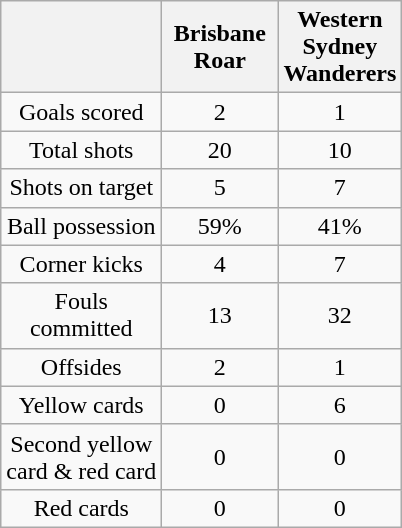<table class="wikitable" style="text-align: center">
<tr>
<th width=100></th>
<th width=70>Brisbane Roar</th>
<th width=70>Western Sydney Wanderers</th>
</tr>
<tr>
<td>Goals scored</td>
<td>2</td>
<td>1</td>
</tr>
<tr>
<td>Total shots</td>
<td>20</td>
<td>10</td>
</tr>
<tr>
<td>Shots on target</td>
<td>5</td>
<td>7</td>
</tr>
<tr>
<td>Ball possession</td>
<td>59%</td>
<td>41%</td>
</tr>
<tr>
<td>Corner kicks</td>
<td>4</td>
<td>7</td>
</tr>
<tr>
<td>Fouls committed</td>
<td>13</td>
<td>32</td>
</tr>
<tr>
<td>Offsides</td>
<td>2</td>
<td>1</td>
</tr>
<tr>
<td>Yellow cards</td>
<td>0</td>
<td>6</td>
</tr>
<tr>
<td>Second yellow card & red card</td>
<td>0</td>
<td>0</td>
</tr>
<tr>
<td>Red cards</td>
<td>0</td>
<td>0</td>
</tr>
</table>
